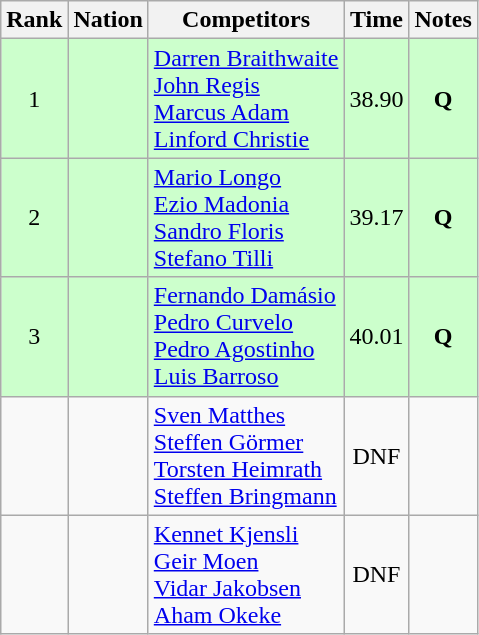<table class="wikitable sortable" style="text-align:center">
<tr>
<th>Rank</th>
<th>Nation</th>
<th>Competitors</th>
<th>Time</th>
<th>Notes</th>
</tr>
<tr bgcolor=ccffcc>
<td>1</td>
<td align=left></td>
<td align=left><a href='#'>Darren Braithwaite</a><br><a href='#'>John Regis</a><br><a href='#'>Marcus Adam</a><br><a href='#'>Linford Christie</a></td>
<td>38.90</td>
<td><strong>Q</strong></td>
</tr>
<tr bgcolor=ccffcc>
<td>2</td>
<td align=left></td>
<td align=left><a href='#'>Mario Longo</a><br><a href='#'>Ezio Madonia</a><br><a href='#'>Sandro Floris</a><br><a href='#'>Stefano Tilli</a></td>
<td>39.17</td>
<td><strong>Q</strong></td>
</tr>
<tr bgcolor=ccffcc>
<td>3</td>
<td align=left></td>
<td align=left><a href='#'>Fernando Damásio</a><br><a href='#'>Pedro Curvelo</a><br><a href='#'>Pedro Agostinho</a><br><a href='#'>Luis Barroso</a></td>
<td>40.01</td>
<td><strong>Q</strong></td>
</tr>
<tr>
<td></td>
<td align=left></td>
<td align=left><a href='#'>Sven Matthes</a><br><a href='#'>Steffen Görmer</a><br><a href='#'>Torsten Heimrath</a><br><a href='#'>Steffen Bringmann</a></td>
<td>DNF</td>
<td></td>
</tr>
<tr>
<td></td>
<td align=left></td>
<td align=left><a href='#'>Kennet Kjensli</a><br><a href='#'>Geir Moen</a><br><a href='#'>Vidar Jakobsen</a><br><a href='#'>Aham Okeke</a></td>
<td>DNF</td>
<td></td>
</tr>
</table>
